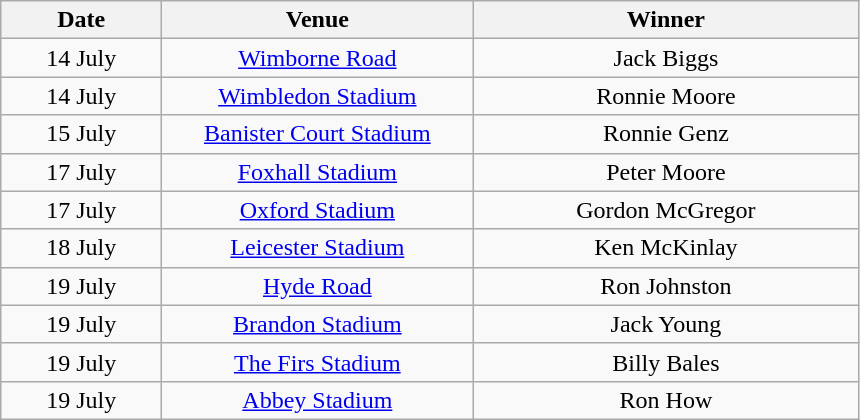<table class="wikitable" style="text-align:center">
<tr>
<th width=100>Date</th>
<th width=200>Venue</th>
<th width=250>Winner</th>
</tr>
<tr>
<td>14 July</td>
<td><a href='#'>Wimborne Road</a></td>
<td>Jack Biggs</td>
</tr>
<tr>
<td>14 July</td>
<td><a href='#'>Wimbledon Stadium</a></td>
<td>Ronnie Moore</td>
</tr>
<tr>
<td>15 July</td>
<td><a href='#'>Banister Court Stadium</a></td>
<td>Ronnie Genz</td>
</tr>
<tr>
<td>17 July</td>
<td><a href='#'>Foxhall Stadium</a></td>
<td>Peter Moore</td>
</tr>
<tr>
<td>17 July</td>
<td><a href='#'>Oxford Stadium</a></td>
<td>Gordon McGregor</td>
</tr>
<tr>
<td>18 July</td>
<td><a href='#'>Leicester Stadium</a></td>
<td>Ken McKinlay</td>
</tr>
<tr>
<td>19 July</td>
<td><a href='#'>Hyde Road</a></td>
<td>Ron Johnston</td>
</tr>
<tr>
<td>19 July</td>
<td><a href='#'>Brandon Stadium</a></td>
<td>Jack Young</td>
</tr>
<tr>
<td>19 July</td>
<td><a href='#'>The Firs Stadium</a></td>
<td>Billy Bales</td>
</tr>
<tr>
<td>19 July</td>
<td><a href='#'>Abbey Stadium</a></td>
<td>Ron How</td>
</tr>
</table>
